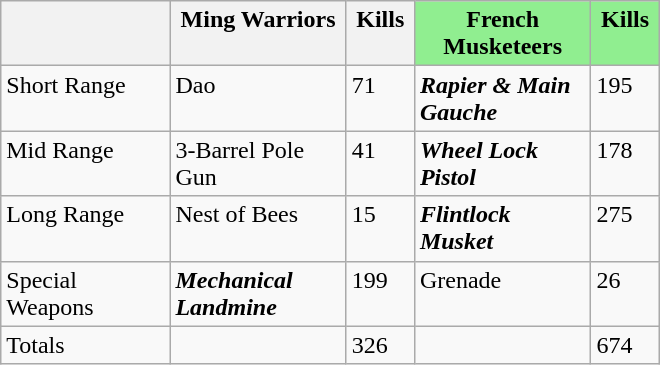<table class="wikitable" style="text-align:left; width:440px; height:200px">
<tr valign="top">
<th style="width:120px;"></th>
<th style="width:120px;">Ming Warriors</th>
<th style="width:40px;">Kills</th>
<th style="width:120px; background:lightgreen;">French Musketeers</th>
<th style="width:40px; background:lightgreen;">Kills</th>
</tr>
<tr valign="top">
<td>Short Range</td>
<td>Dao</td>
<td>71</td>
<td><strong><em>Rapier & Main Gauche</em></strong></td>
<td>195</td>
</tr>
<tr valign="top">
<td>Mid Range</td>
<td>3-Barrel Pole Gun</td>
<td>41</td>
<td><strong><em>Wheel Lock Pistol</em></strong></td>
<td>178</td>
</tr>
<tr valign="top">
<td>Long Range</td>
<td>Nest of Bees</td>
<td>15</td>
<td><strong><em>Flintlock Musket</em></strong></td>
<td>275</td>
</tr>
<tr valign="top">
<td>Special Weapons</td>
<td><strong><em>Mechanical Landmine</em></strong></td>
<td>199</td>
<td>Grenade</td>
<td>26</td>
</tr>
<tr valign="top">
<td>Totals</td>
<td></td>
<td>326</td>
<td></td>
<td>674</td>
</tr>
</table>
